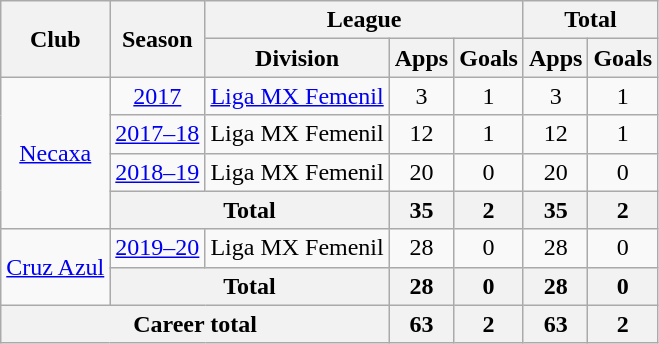<table class=wikitable style="text-align: center;">
<tr>
<th rowspan=2>Club</th>
<th rowspan=2>Season</th>
<th colspan=3>League</th>
<th colspan=2>Total</th>
</tr>
<tr>
<th>Division</th>
<th>Apps</th>
<th>Goals</th>
<th>Apps</th>
<th>Goals</th>
</tr>
<tr>
<td rowspan=4><a href='#'>Necaxa</a></td>
<td><a href='#'>2017</a></td>
<td><a href='#'>Liga MX Femenil</a></td>
<td>3</td>
<td>1</td>
<td>3</td>
<td>1</td>
</tr>
<tr>
<td><a href='#'>2017–18</a></td>
<td>Liga MX Femenil</td>
<td>12</td>
<td>1</td>
<td>12</td>
<td>1</td>
</tr>
<tr>
<td><a href='#'>2018–19</a></td>
<td>Liga MX Femenil</td>
<td>20</td>
<td>0</td>
<td>20</td>
<td>0</td>
</tr>
<tr>
<th colspan=2>Total</th>
<th>35</th>
<th>2</th>
<th>35</th>
<th>2</th>
</tr>
<tr>
<td rowspan=2><a href='#'>Cruz Azul</a></td>
<td><a href='#'>2019–20</a></td>
<td>Liga MX Femenil</td>
<td>28</td>
<td>0</td>
<td>28</td>
<td>0</td>
</tr>
<tr>
<th colspan=2>Total</th>
<th>28</th>
<th>0</th>
<th>28</th>
<th>0</th>
</tr>
<tr>
<th colspan=3>Career total</th>
<th>63</th>
<th>2</th>
<th>63</th>
<th>2</th>
</tr>
</table>
